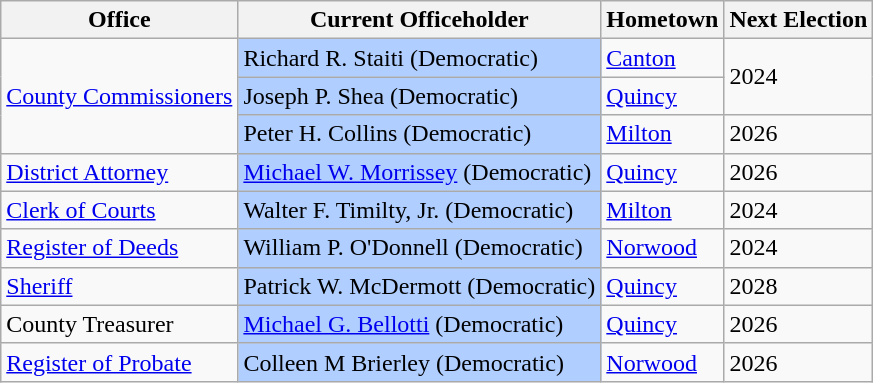<table class=wikitable>
<tr>
<th>Office</th>
<th>Current Officeholder</th>
<th>Hometown</th>
<th>Next Election</th>
</tr>
<tr>
<td rowspan="3"><a href='#'>County Commissioners</a></td>
<td style="background:#B0CEFF;">Richard R. Staiti (Democratic)</td>
<td><a href='#'>Canton</a></td>
<td rowspan="2">2024</td>
</tr>
<tr>
<td style="background:#B0CEFF;">Joseph P. Shea (Democratic)</td>
<td><a href='#'>Quincy</a></td>
</tr>
<tr>
<td style="background:#B0CEFF;">Peter H. Collins (Democratic)</td>
<td><a href='#'>Milton</a></td>
<td>2026</td>
</tr>
<tr>
<td><a href='#'>District Attorney</a></td>
<td style="background:#B0CEFF;"><a href='#'>Michael W. Morrissey</a> (Democratic)</td>
<td><a href='#'>Quincy</a></td>
<td>2026</td>
</tr>
<tr>
<td><a href='#'>Clerk of Courts</a></td>
<td style="background:#B0CEFF;">Walter F. Timilty, Jr. (Democratic)</td>
<td><a href='#'>Milton</a></td>
<td>2024</td>
</tr>
<tr>
<td><a href='#'>Register of Deeds</a></td>
<td style="background:#B0CEFF;">William P. O'Donnell (Democratic)</td>
<td><a href='#'>Norwood</a></td>
<td>2024</td>
</tr>
<tr>
<td><a href='#'>Sheriff</a></td>
<td style="background:#B0CEFF;">Patrick W. McDermott (Democratic)</td>
<td><a href='#'>Quincy</a></td>
<td>2028</td>
</tr>
<tr>
<td>County Treasurer</td>
<td style="background:#B0CEFF;"><a href='#'>Michael G. Bellotti</a> (Democratic)</td>
<td><a href='#'>Quincy</a></td>
<td>2026</td>
</tr>
<tr>
<td><a href='#'>Register of Probate</a></td>
<td style="background:#B0CEFF;">Colleen M Brierley (Democratic)</td>
<td><a href='#'>Norwood</a></td>
<td>2026</td>
</tr>
</table>
